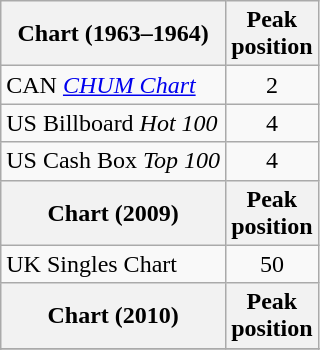<table class="wikitable">
<tr>
<th>Chart (1963–1964)</th>
<th>Peak<br>position</th>
</tr>
<tr>
<td>CAN <em><a href='#'>CHUM Chart</a></td>
<td style="text-align:center;">2</td>
</tr>
<tr>
<td>US </em>Billboard<em> Hot 100</td>
<td style="text-align:center;">4</td>
</tr>
<tr>
<td>US </em>Cash Box<em> Top 100</td>
<td style="text-align:center;">4</td>
</tr>
<tr>
<th>Chart (2009)</th>
<th>Peak<br>position</th>
</tr>
<tr>
<td>UK Singles Chart</td>
<td style="text-align:center;">50</td>
</tr>
<tr>
<th>Chart (2010)</th>
<th>Peak<br>position</th>
</tr>
<tr>
</tr>
<tr>
</tr>
</table>
